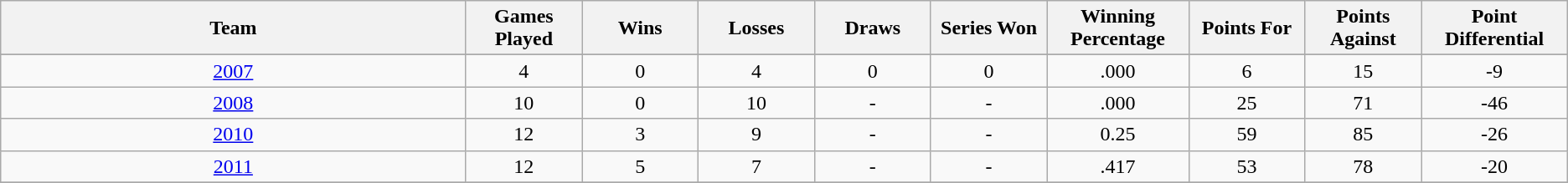<table class="wikitable" style="text-align:center;">
<tr>
<th bgcolor="#DDDDFF" width="20%">Team</th>
<th bgcolor="#DDDDFF" width="5%">Games Played</th>
<th bgcolor="#DDDDFF" width="5%">Wins</th>
<th bgcolor="#DDDDFF" width="5%">Losses</th>
<th bgcolor="#DDDDFF" width="5%">Draws</th>
<th bgcolor="#DDDDFF" width="5%">Series Won</th>
<th bgcolor="#DDDDFF" width="5%">Winning Percentage</th>
<th bgcolor="#DDDDFF" width="5%">Points For</th>
<th bgcolor="#DDDDFF" width="5%">Points Against</th>
<th bgcolor="#DDDDFF" width="5%">Point Differential</th>
</tr>
<tr>
</tr>
<tr>
<td><a href='#'>2007</a></td>
<td>4</td>
<td>0</td>
<td>4</td>
<td>0</td>
<td>0</td>
<td>.000</td>
<td>6</td>
<td>15</td>
<td>-9</td>
</tr>
<tr>
<td><a href='#'>2008</a></td>
<td>10</td>
<td>0</td>
<td>10</td>
<td>-</td>
<td>-</td>
<td>.000</td>
<td>25</td>
<td>71</td>
<td>-46</td>
</tr>
<tr>
<td><a href='#'>2010</a></td>
<td>12</td>
<td>3</td>
<td>9</td>
<td>-</td>
<td>-</td>
<td>0.25</td>
<td>59</td>
<td>85</td>
<td>-26</td>
</tr>
<tr>
<td><a href='#'>2011</a></td>
<td>12</td>
<td>5</td>
<td>7</td>
<td>-</td>
<td>-</td>
<td>.417</td>
<td>53</td>
<td>78</td>
<td>-20</td>
</tr>
<tr>
</tr>
</table>
